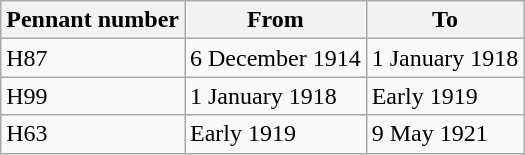<table class="wikitable" style="text-align:left">
<tr>
<th>Pennant number</th>
<th>From</th>
<th>To</th>
</tr>
<tr>
<td>H87</td>
<td>6 December 1914</td>
<td>1 January 1918</td>
</tr>
<tr>
<td>H99</td>
<td>1 January 1918</td>
<td>Early 1919</td>
</tr>
<tr>
<td>H63</td>
<td>Early 1919</td>
<td>9 May 1921</td>
</tr>
</table>
